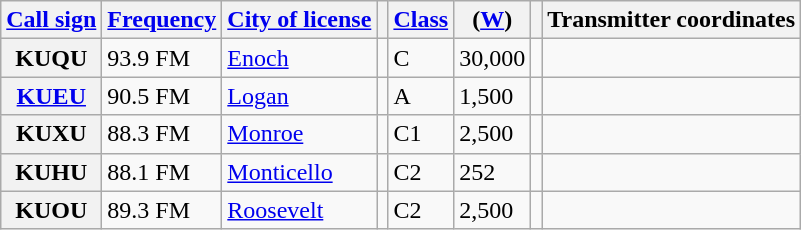<table class="wikitable sortable">
<tr>
<th scope = "col"><a href='#'>Call sign</a></th>
<th scope = "col" data-sort-type="number"><a href='#'>Frequency</a></th>
<th scope = "col"><a href='#'>City of license</a></th>
<th scope = "col" data-sort-type="number"><a href='#'></a></th>
<th scope = "col"><a href='#'>Class</a></th>
<th scope = "col" data-sort-type = "number"><a href='#'></a> (<a href='#'>W</a>)</th>
<th scope = "col" data-sort-type="number"><a href='#'></a></th>
<th scope = "col" class="unsortable">Transmitter coordinates</th>
</tr>
<tr>
<th scope = "row">KUQU</th>
<td>93.9 FM</td>
<td><a href='#'>Enoch</a></td>
<td></td>
<td>C</td>
<td>30,000</td>
<td></td>
<td></td>
</tr>
<tr>
<th scope = "row"><a href='#'>KUEU</a></th>
<td>90.5 FM</td>
<td><a href='#'>Logan</a></td>
<td></td>
<td>A</td>
<td>1,500</td>
<td></td>
<td></td>
</tr>
<tr>
<th scope = "row">KUXU</th>
<td>88.3 FM</td>
<td><a href='#'>Monroe</a></td>
<td></td>
<td>C1</td>
<td>2,500</td>
<td></td>
<td></td>
</tr>
<tr>
<th scope = "row">KUHU</th>
<td>88.1 FM</td>
<td><a href='#'>Monticello</a></td>
<td></td>
<td>C2</td>
<td>252</td>
<td></td>
<td></td>
</tr>
<tr>
<th scope = "row">KUOU</th>
<td>89.3 FM</td>
<td><a href='#'>Roosevelt</a></td>
<td></td>
<td>C2</td>
<td>2,500</td>
<td></td>
<td></td>
</tr>
</table>
